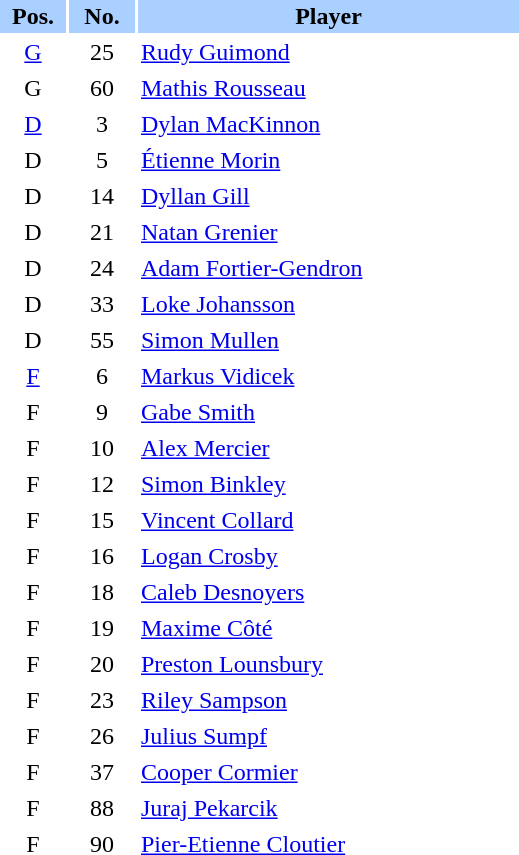<table border="0" cellspacing="2" cellpadding="2">
<tr bgcolor=AAD0FF>
<th width=40>Pos.</th>
<th width=40>No.</th>
<th width=250>Player</th>
</tr>
<tr>
<td style="text-align:center;"><a href='#'>G</a></td>
<td style="text-align:center;">25</td>
<td><a href='#'>Rudy Guimond</a></td>
</tr>
<tr>
<td style="text-align:center;">G</td>
<td style="text-align:center;">60</td>
<td><a href='#'>Mathis Rousseau</a></td>
</tr>
<tr>
<td style="text-align:center;"><a href='#'>D</a></td>
<td style="text-align:center;">3</td>
<td><a href='#'>Dylan MacKinnon</a></td>
</tr>
<tr>
<td style="text-align:center;">D</td>
<td style="text-align:center;">5</td>
<td><a href='#'>Étienne Morin</a></td>
</tr>
<tr>
<td style="text-align:center;">D</td>
<td style="text-align:center;">14</td>
<td><a href='#'>Dyllan Gill</a></td>
</tr>
<tr>
<td style="text-align:center;">D</td>
<td style="text-align:center;">21</td>
<td><a href='#'>Natan Grenier</a></td>
</tr>
<tr>
<td style="text-align:center;">D</td>
<td style="text-align:center;">24</td>
<td><a href='#'>Adam Fortier-Gendron</a></td>
</tr>
<tr>
<td style="text-align:center;">D</td>
<td style="text-align:center;">33</td>
<td><a href='#'>Loke Johansson</a></td>
</tr>
<tr>
<td style="text-align:center;">D</td>
<td Style="text-align:center;">55</td>
<td><a href='#'>Simon Mullen</a></td>
</tr>
<tr>
<td style="text-align:center;"><a href='#'>F</a></td>
<td style="text-align:center;">6</td>
<td><a href='#'>Markus Vidicek</a></td>
</tr>
<tr>
<td style="text-align:center;">F</td>
<td style="text-align:center;">9</td>
<td><a href='#'>Gabe Smith</a></td>
</tr>
<tr>
<td style="text-align:center;">F</td>
<td style="text-align:center;">10</td>
<td><a href='#'>Alex Mercier</a></td>
</tr>
<tr>
<td style="text-align:center;">F</td>
<td style="text-align:center;">12</td>
<td><a href='#'>Simon Binkley</a></td>
</tr>
<tr>
<td style="text-align:center;">F</td>
<td style="text-align:center;">15</td>
<td><a href='#'>Vincent Collard</a></td>
</tr>
<tr>
<td style="text-align:center;">F</td>
<td style="text-align:center;">16</td>
<td><a href='#'>Logan Crosby</a></td>
</tr>
<tr>
<td style="text-align:center;">F</td>
<td style="text-align:center;">18</td>
<td><a href='#'>Caleb Desnoyers</a></td>
</tr>
<tr>
<td style="text-align:center;">F</td>
<td style="text-align:center;">19</td>
<td><a href='#'>Maxime Côté</a></td>
</tr>
<tr>
<td style="text-align:center;">F</td>
<td style="text-align:center;">20</td>
<td><a href='#'>Preston Lounsbury</a></td>
</tr>
<tr>
<td style="text-align:center;">F</td>
<td style="text-align:center;">23</td>
<td><a href='#'>Riley Sampson</a></td>
</tr>
<tr>
<td style="text-align:center;">F</td>
<td style="text-align:center;">26</td>
<td><a href='#'>Julius Sumpf</a></td>
</tr>
<tr>
<td style="text-align:center;">F</td>
<td style="text-align:center;">37</td>
<td><a href='#'>Cooper Cormier</a></td>
</tr>
<tr>
<td style="text-align:center;">F</td>
<td style="text-align:center;">88</td>
<td><a href='#'>Juraj Pekarcik</a></td>
</tr>
<tr>
<td style="text-align:center;">F</td>
<td style="text-align:center;">90</td>
<td><a href='#'>Pier-Etienne Cloutier</a></td>
</tr>
</table>
